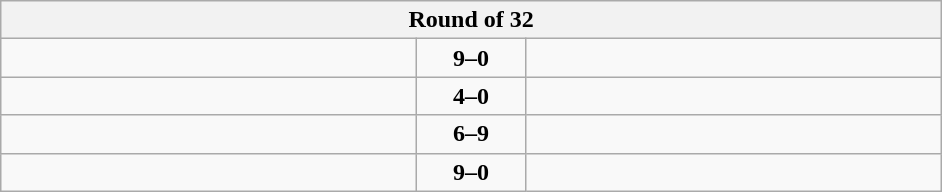<table class="wikitable" style="text-align: center;">
<tr>
<th colspan=3>Round of 32</th>
</tr>
<tr>
<td align=left width="270"><strong></strong></td>
<td align=center width="65"><strong>9–0</strong></td>
<td align=left width="270"></td>
</tr>
<tr>
<td align=left><strong></strong></td>
<td align=center><strong>4–0</strong></td>
<td align=left></td>
</tr>
<tr>
<td align=left></td>
<td align=center><strong>6–9</strong></td>
<td align=left><strong></strong></td>
</tr>
<tr>
<td align=left><strong></strong></td>
<td align=center><strong>9–0</strong></td>
<td align=left></td>
</tr>
</table>
